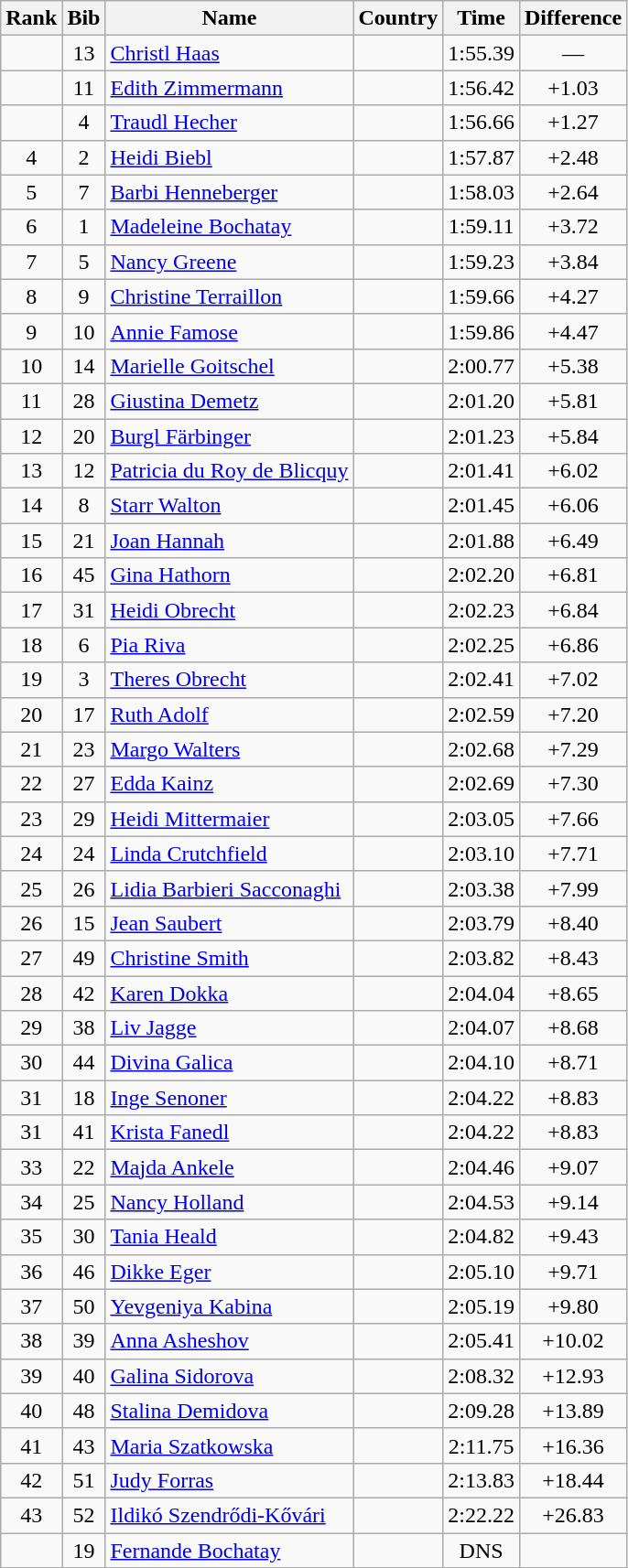<table class="wikitable sortable" style="text-align:center">
<tr>
<th>Rank</th>
<th>Bib</th>
<th>Name</th>
<th>Country</th>
<th>Time</th>
<th>Difference</th>
</tr>
<tr>
<td></td>
<td>13</td>
<td align=left><a href='#'>Christl Haas</a></td>
<td align=left></td>
<td>1:55.39</td>
<td>—</td>
</tr>
<tr>
<td></td>
<td>11</td>
<td align=left><a href='#'>Edith Zimmermann</a></td>
<td align=left></td>
<td>1:56.42</td>
<td>+1.03</td>
</tr>
<tr>
<td></td>
<td>4</td>
<td align=left><a href='#'>Traudl Hecher</a></td>
<td align=left></td>
<td>1:56.66</td>
<td>+1.27</td>
</tr>
<tr>
<td>4</td>
<td>2</td>
<td align=left><a href='#'>Heidi Biebl</a></td>
<td align=left></td>
<td>1:57.87</td>
<td>+2.48</td>
</tr>
<tr>
<td>5</td>
<td>7</td>
<td align=left><a href='#'>Barbi Henneberger</a></td>
<td align=left></td>
<td>1:58.03</td>
<td>+2.64</td>
</tr>
<tr>
<td>6</td>
<td>1</td>
<td align=left><a href='#'>Madeleine Bochatay</a></td>
<td align=left></td>
<td>1:59.11</td>
<td>+3.72</td>
</tr>
<tr>
<td>7</td>
<td>5</td>
<td align=left><a href='#'>Nancy Greene</a></td>
<td align=left></td>
<td>1:59.23</td>
<td>+3.84</td>
</tr>
<tr>
<td>8</td>
<td>9</td>
<td align=left><a href='#'>Christine Terraillon</a></td>
<td align=left></td>
<td>1:59.66</td>
<td>+4.27</td>
</tr>
<tr>
<td>9</td>
<td>10</td>
<td align=left><a href='#'>Annie Famose</a></td>
<td align=left></td>
<td>1:59.86</td>
<td>+4.47</td>
</tr>
<tr>
<td>10</td>
<td>14</td>
<td align=left><a href='#'>Marielle Goitschel</a></td>
<td align=left></td>
<td>2:00.77</td>
<td>+5.38</td>
</tr>
<tr>
<td>11</td>
<td>28</td>
<td align=left><a href='#'>Giustina Demetz</a></td>
<td align=left></td>
<td>2:01.20</td>
<td>+5.81</td>
</tr>
<tr>
<td>12</td>
<td>20</td>
<td align=left><a href='#'>Burgl Färbinger</a></td>
<td align=left></td>
<td>2:01.23</td>
<td>+5.84</td>
</tr>
<tr>
<td>13</td>
<td>12</td>
<td align=left><a href='#'>Patricia du Roy de Blicquy</a></td>
<td align=left></td>
<td>2:01.41</td>
<td>+6.02</td>
</tr>
<tr>
<td>14</td>
<td>8</td>
<td align=left><a href='#'>Starr Walton</a></td>
<td align=left></td>
<td>2:01.45</td>
<td>+6.06</td>
</tr>
<tr>
<td>15</td>
<td>21</td>
<td align=left><a href='#'>Joan Hannah</a></td>
<td align=left></td>
<td>2:01.88</td>
<td>+6.49</td>
</tr>
<tr>
<td>16</td>
<td>45</td>
<td align=left><a href='#'>Gina Hathorn</a></td>
<td align=left></td>
<td>2:02.20</td>
<td>+6.81</td>
</tr>
<tr>
<td>17</td>
<td>31</td>
<td align=left><a href='#'>Heidi Obrecht</a></td>
<td align=left></td>
<td>2:02.23</td>
<td>+6.84</td>
</tr>
<tr>
<td>18</td>
<td>6</td>
<td align=left><a href='#'>Pia Riva</a></td>
<td align=left></td>
<td>2:02.25</td>
<td>+6.86</td>
</tr>
<tr>
<td>19</td>
<td>3</td>
<td align=left><a href='#'>Theres Obrecht</a></td>
<td align=left></td>
<td>2:02.41</td>
<td>+7.02</td>
</tr>
<tr>
<td>20</td>
<td>17</td>
<td align=left><a href='#'>Ruth Adolf</a></td>
<td align=left></td>
<td>2:02.59</td>
<td>+7.20</td>
</tr>
<tr>
<td>21</td>
<td>23</td>
<td align=left><a href='#'>Margo Walters</a></td>
<td align=left></td>
<td>2:02.68</td>
<td>+7.29</td>
</tr>
<tr>
<td>22</td>
<td>27</td>
<td align=left><a href='#'>Edda Kainz</a></td>
<td align=left></td>
<td>2:02.69</td>
<td>+7.30</td>
</tr>
<tr>
<td>23</td>
<td>29</td>
<td align=left><a href='#'>Heidi Mittermaier</a></td>
<td align=left></td>
<td>2:03.05</td>
<td>+7.66</td>
</tr>
<tr>
<td>24</td>
<td>24</td>
<td align=left><a href='#'>Linda Crutchfield</a></td>
<td align=left></td>
<td>2:03.10</td>
<td>+7.71</td>
</tr>
<tr>
<td>25</td>
<td>26</td>
<td align=left><a href='#'>Lidia Barbieri Sacconaghi</a></td>
<td align=left></td>
<td>2:03.38</td>
<td>+7.99</td>
</tr>
<tr>
<td>26</td>
<td>15</td>
<td align=left><a href='#'>Jean Saubert</a></td>
<td align=left></td>
<td>2:03.79</td>
<td>+8.40</td>
</tr>
<tr>
<td>27</td>
<td>49</td>
<td align=left><a href='#'>Christine Smith</a></td>
<td align=left></td>
<td>2:03.82</td>
<td>+8.43</td>
</tr>
<tr>
<td>28</td>
<td>42</td>
<td align=left><a href='#'>Karen Dokka</a></td>
<td align=left></td>
<td>2:04.04</td>
<td>+8.65</td>
</tr>
<tr>
<td>29</td>
<td>38</td>
<td align=left><a href='#'>Liv Jagge</a></td>
<td align=left></td>
<td>2:04.07</td>
<td>+8.68</td>
</tr>
<tr>
<td>30</td>
<td>44</td>
<td align=left><a href='#'>Divina Galica</a></td>
<td align=left></td>
<td>2:04.10</td>
<td>+8.71</td>
</tr>
<tr>
<td>31</td>
<td>18</td>
<td align=left><a href='#'>Inge Senoner</a></td>
<td align=left></td>
<td>2:04.22</td>
<td>+8.83</td>
</tr>
<tr>
<td>31</td>
<td>41</td>
<td align=left><a href='#'>Krista Fanedl</a></td>
<td align=left></td>
<td>2:04.22</td>
<td>+8.83</td>
</tr>
<tr>
<td>33</td>
<td>22</td>
<td align=left><a href='#'>Majda Ankele</a></td>
<td align=left></td>
<td>2:04.46</td>
<td>+9.07</td>
</tr>
<tr>
<td>34</td>
<td>25</td>
<td align=left><a href='#'>Nancy Holland</a></td>
<td align=left></td>
<td>2:04.53</td>
<td>+9.14</td>
</tr>
<tr>
<td>35</td>
<td>30</td>
<td align=left><a href='#'>Tania Heald</a></td>
<td align=left></td>
<td>2:04.82</td>
<td>+9.43</td>
</tr>
<tr>
<td>36</td>
<td>46</td>
<td align=left><a href='#'>Dikke Eger</a></td>
<td align=left></td>
<td>2:05.10</td>
<td>+9.71</td>
</tr>
<tr>
<td>37</td>
<td>50</td>
<td align=left><a href='#'>Yevgeniya Kabina</a></td>
<td align=left></td>
<td>2:05.19</td>
<td>+9.80</td>
</tr>
<tr>
<td>38</td>
<td>39</td>
<td align=left><a href='#'>Anna Asheshov</a></td>
<td align=left></td>
<td>2:05.41</td>
<td>+10.02</td>
</tr>
<tr>
<td>39</td>
<td>40</td>
<td align=left><a href='#'>Galina Sidorova</a></td>
<td align=left></td>
<td>2:08.32</td>
<td>+12.93</td>
</tr>
<tr>
<td>40</td>
<td>48</td>
<td align=left><a href='#'>Stalina Demidova</a></td>
<td align=left></td>
<td>2:09.28</td>
<td>+13.89</td>
</tr>
<tr>
<td>41</td>
<td>43</td>
<td align=left><a href='#'>Maria Szatkowska</a></td>
<td align=left></td>
<td>2:11.75</td>
<td>+16.36</td>
</tr>
<tr>
<td>42</td>
<td>51</td>
<td align=left><a href='#'>Judy Forras</a></td>
<td align=left></td>
<td>2:13.83</td>
<td>+18.44</td>
</tr>
<tr>
<td>43</td>
<td>52</td>
<td align=left><a href='#'>Ildikó Szendrődi-Kővári</a></td>
<td align=left></td>
<td>2:22.22</td>
<td>+26.83</td>
</tr>
<tr>
<td></td>
<td>19</td>
<td align=left><a href='#'>Fernande Bochatay</a></td>
<td align=left></td>
<td>DNS</td>
<td></td>
</tr>
</table>
